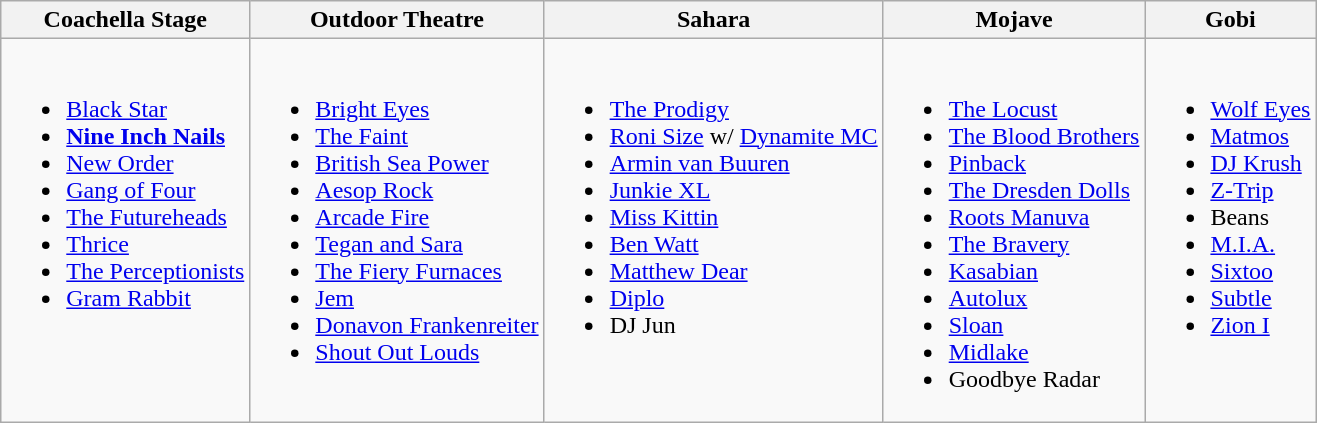<table class="wikitable">
<tr>
<th>Coachella Stage</th>
<th>Outdoor Theatre</th>
<th>Sahara</th>
<th>Mojave</th>
<th>Gobi</th>
</tr>
<tr valign="top">
<td><br><ul><li><a href='#'>Black Star</a></li><li><strong><a href='#'>Nine Inch Nails</a></strong></li><li><a href='#'>New Order</a></li><li><a href='#'>Gang of Four</a></li><li><a href='#'>The Futureheads</a></li><li><a href='#'>Thrice</a></li><li><a href='#'>The Perceptionists</a></li><li><a href='#'>Gram Rabbit</a></li></ul></td>
<td><br><ul><li><a href='#'>Bright Eyes</a></li><li><a href='#'>The Faint</a></li><li><a href='#'>British Sea Power</a></li><li><a href='#'>Aesop Rock</a></li><li><a href='#'>Arcade Fire</a></li><li><a href='#'>Tegan and Sara</a></li><li><a href='#'>The Fiery Furnaces</a></li><li><a href='#'>Jem</a></li><li><a href='#'>Donavon Frankenreiter</a></li><li><a href='#'>Shout Out Louds</a></li></ul></td>
<td><br><ul><li><a href='#'>The Prodigy</a></li><li><a href='#'>Roni Size</a> w/ <a href='#'>Dynamite MC</a></li><li><a href='#'>Armin van Buuren</a></li><li><a href='#'>Junkie XL</a></li><li><a href='#'>Miss Kittin</a></li><li><a href='#'>Ben Watt</a></li><li><a href='#'>Matthew Dear</a></li><li><a href='#'>Diplo</a></li><li>DJ Jun</li></ul></td>
<td><br><ul><li><a href='#'>The Locust</a></li><li><a href='#'>The Blood Brothers</a></li><li><a href='#'>Pinback</a></li><li><a href='#'>The Dresden Dolls</a></li><li><a href='#'>Roots Manuva</a></li><li><a href='#'>The Bravery</a></li><li><a href='#'>Kasabian</a></li><li><a href='#'>Autolux</a></li><li><a href='#'>Sloan</a></li><li><a href='#'>Midlake</a></li><li>Goodbye Radar</li></ul></td>
<td><br><ul><li><a href='#'>Wolf Eyes</a></li><li><a href='#'>Matmos</a></li><li><a href='#'>DJ Krush</a></li><li><a href='#'>Z-Trip</a></li><li>Beans</li><li><a href='#'>M.I.A.</a></li><li><a href='#'>Sixtoo</a></li><li><a href='#'>Subtle</a></li><li><a href='#'>Zion I</a></li></ul></td>
</tr>
</table>
